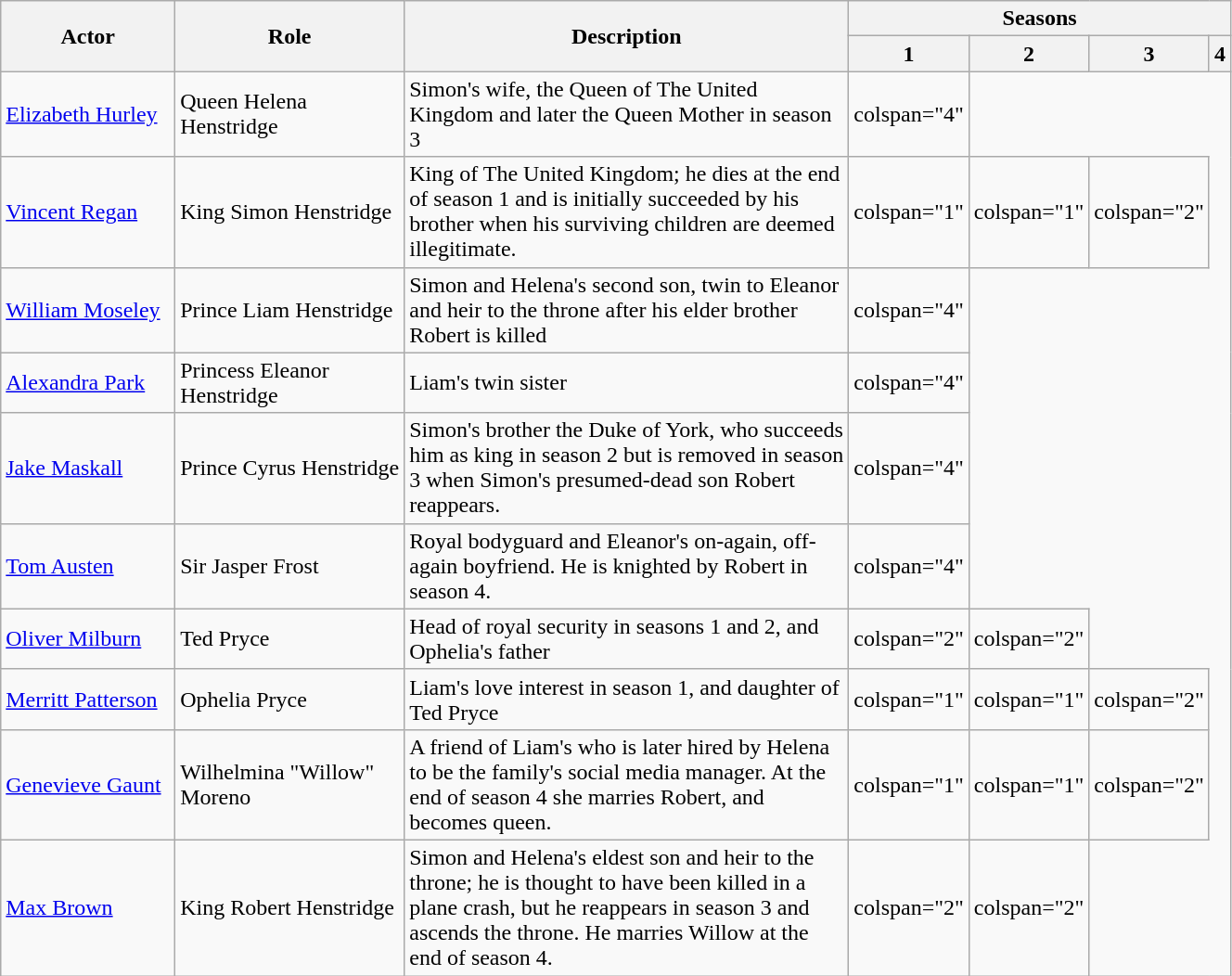<table class="wikitable plainrowheaders" width="70%">
<tr>
<th rowspan="2" style="width:15%;">Actor</th>
<th rowspan="2" style="width:20%;">Role</th>
<th rowspan="2" style="width:40%;">Description</th>
<th colspan="4">Seasons</th>
</tr>
<tr>
<th style="width:8%;">1</th>
<th style="width:8%;">2</th>
<th style="width:8%;">3</th>
<th style="width:8%;">4</th>
</tr>
<tr>
<td><a href='#'>Elizabeth Hurley</a></td>
<td>Queen Helena Henstridge</td>
<td>Simon's wife, the Queen of The United Kingdom and later the Queen Mother in season 3</td>
<td>colspan="4" </td>
</tr>
<tr>
<td><a href='#'>Vincent Regan</a></td>
<td>King Simon Henstridge</td>
<td>King of The United Kingdom; he dies at the end of season 1 and is initially succeeded by his brother when his surviving children are deemed illegitimate.</td>
<td>colspan="1" </td>
<td>colspan="1" </td>
<td>colspan="2" </td>
</tr>
<tr>
<td><a href='#'>William Moseley</a></td>
<td>Prince Liam Henstridge</td>
<td>Simon and Helena's second son, twin to Eleanor and heir to the throne after his elder brother Robert is killed</td>
<td>colspan="4" </td>
</tr>
<tr>
<td><a href='#'>Alexandra Park</a></td>
<td>Princess Eleanor Henstridge</td>
<td>Liam's twin sister</td>
<td>colspan="4" </td>
</tr>
<tr>
<td><a href='#'>Jake Maskall</a></td>
<td>Prince Cyrus Henstridge</td>
<td>Simon's brother the Duke of York, who succeeds him as king in season 2 but is removed in season 3 when Simon's presumed-dead son Robert reappears.</td>
<td>colspan="4" </td>
</tr>
<tr>
<td><a href='#'>Tom Austen</a></td>
<td>Sir Jasper Frost</td>
<td>Royal bodyguard and Eleanor's on-again, off-again boyfriend. He is knighted by Robert in season 4.</td>
<td>colspan="4" </td>
</tr>
<tr>
<td><a href='#'>Oliver Milburn</a></td>
<td>Ted Pryce</td>
<td>Head of royal security in seasons 1 and 2, and Ophelia's father</td>
<td>colspan="2" </td>
<td>colspan="2" </td>
</tr>
<tr>
<td><a href='#'>Merritt Patterson</a></td>
<td>Ophelia Pryce</td>
<td>Liam's love interest in season 1, and daughter of Ted Pryce</td>
<td>colspan="1" </td>
<td>colspan="1" </td>
<td>colspan="2" </td>
</tr>
<tr>
<td><a href='#'>Genevieve Gaunt</a></td>
<td>Wilhelmina "Willow" Moreno</td>
<td>A friend of Liam's who is later hired by Helena to be the family's social media manager. At the end of season 4 she marries Robert, and becomes queen.</td>
<td>colspan="1" </td>
<td>colspan="1" </td>
<td>colspan="2" </td>
</tr>
<tr>
<td><a href='#'>Max Brown</a></td>
<td>King Robert Henstridge</td>
<td>Simon and Helena's eldest son and heir to the throne; he is thought to have been killed in a plane crash, but he reappears in season 3 and ascends the throne. He marries Willow at the end of season 4.</td>
<td>colspan="2" </td>
<td>colspan="2" </td>
</tr>
</table>
